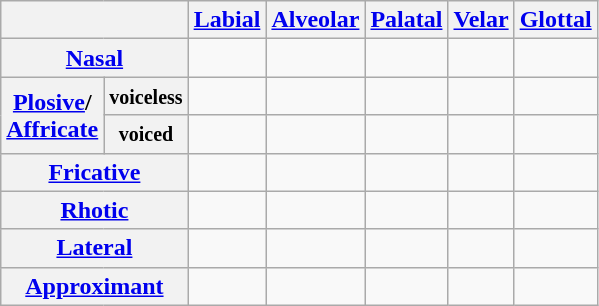<table class="wikitable" style="text-align:center">
<tr>
<th colspan="2"></th>
<th><a href='#'>Labial</a></th>
<th><a href='#'>Alveolar</a></th>
<th><a href='#'>Palatal</a></th>
<th><a href='#'>Velar</a></th>
<th><a href='#'>Glottal</a></th>
</tr>
<tr>
<th colspan="2"><a href='#'>Nasal</a></th>
<td></td>
<td></td>
<td></td>
<td></td>
<td></td>
</tr>
<tr>
<th rowspan="2"><a href='#'>Plosive</a>/<br><a href='#'>Affricate</a></th>
<th><small>voiceless</small></th>
<td></td>
<td></td>
<td></td>
<td></td>
<td></td>
</tr>
<tr>
<th><small>voiced</small></th>
<td></td>
<td></td>
<td></td>
<td></td>
<td></td>
</tr>
<tr>
<th colspan="2"><a href='#'>Fricative</a></th>
<td></td>
<td></td>
<td></td>
<td></td>
<td></td>
</tr>
<tr>
<th colspan="2"><a href='#'>Rhotic</a></th>
<td></td>
<td></td>
<td></td>
<td></td>
<td></td>
</tr>
<tr>
<th colspan="2"><a href='#'>Lateral</a></th>
<td></td>
<td></td>
<td></td>
<td></td>
<td></td>
</tr>
<tr>
<th colspan="2"><a href='#'>Approximant</a></th>
<td></td>
<td></td>
<td></td>
<td></td>
<td></td>
</tr>
</table>
